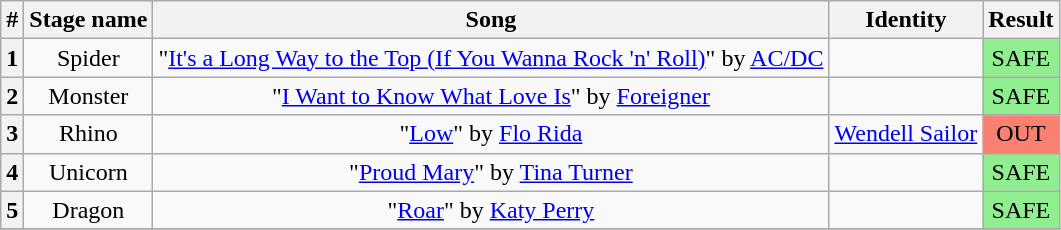<table class="wikitable plainrowheaders" style="text-align: center;">
<tr>
<th>#</th>
<th>Stage name</th>
<th>Song</th>
<th>Identity</th>
<th>Result</th>
</tr>
<tr>
<th>1</th>
<td>Spider</td>
<td>"<a href='#'>It's a Long Way to the Top (If You Wanna Rock 'n' Roll)</a>" by <a href='#'>AC/DC</a></td>
<td></td>
<td bgcolor=lightgreen>SAFE</td>
</tr>
<tr>
<th>2</th>
<td>Monster</td>
<td>"<a href='#'>I Want to Know What Love Is</a>" by <a href='#'>Foreigner</a></td>
<td></td>
<td bgcolor=lightgreen>SAFE</td>
</tr>
<tr>
<th>3</th>
<td>Rhino</td>
<td>"<a href='#'>Low</a>" by <a href='#'>Flo Rida</a></td>
<td><a href='#'>Wendell Sailor</a></td>
<td bgcolor=salmon>OUT</td>
</tr>
<tr>
<th>4</th>
<td>Unicorn</td>
<td>"<a href='#'>Proud Mary</a>" by <a href='#'>Tina Turner</a></td>
<td></td>
<td bgcolor=lightgreen>SAFE</td>
</tr>
<tr>
<th>5</th>
<td>Dragon</td>
<td>"<a href='#'>Roar</a>" by <a href='#'>Katy Perry</a></td>
<td></td>
<td bgcolor=lightgreen>SAFE</td>
</tr>
<tr>
</tr>
</table>
